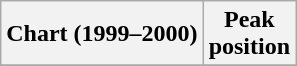<table class="wikitable plainrowheaders" style="text-align:center">
<tr>
<th scope="col">Chart (1999–2000)</th>
<th scope="col">Peak<br>position</th>
</tr>
<tr>
</tr>
</table>
